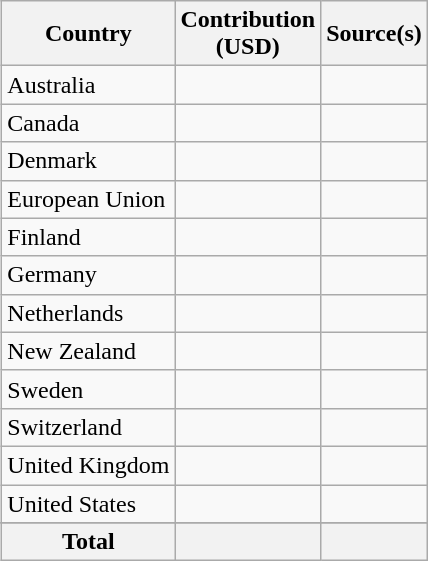<table class="wikitable sortable" style="float:right; margin:0 0 0.5em 1em; float:right;">
<tr style="text-align:center;">
<th><strong>Country</strong></th>
<th>Contribution<br>(USD)</th>
<th ! class="unsortable">Source(s)</th>
</tr>
<tr>
<td>Australia</td>
<td></td>
<td></td>
</tr>
<tr>
<td>Canada</td>
<td></td>
<td></td>
</tr>
<tr>
<td>Denmark</td>
<td></td>
<td></td>
</tr>
<tr>
<td>European Union</td>
<td></td>
<td></td>
</tr>
<tr>
<td>Finland</td>
<td></td>
<td></td>
</tr>
<tr>
<td>Germany</td>
<td></td>
<td></td>
</tr>
<tr>
<td>Netherlands</td>
<td></td>
<td></td>
</tr>
<tr>
<td>New Zealand</td>
<td></td>
<td></td>
</tr>
<tr>
<td>Sweden</td>
<td></td>
<td></td>
</tr>
<tr>
<td>Switzerland</td>
<td></td>
<td></td>
</tr>
<tr>
<td>United Kingdom</td>
<td></td>
<td></td>
</tr>
<tr>
<td>United States</td>
<td></td>
<td></td>
</tr>
<tr>
</tr>
<tr class="sortbottom">
<th>Total</th>
<th></th>
<th></th>
</tr>
</table>
